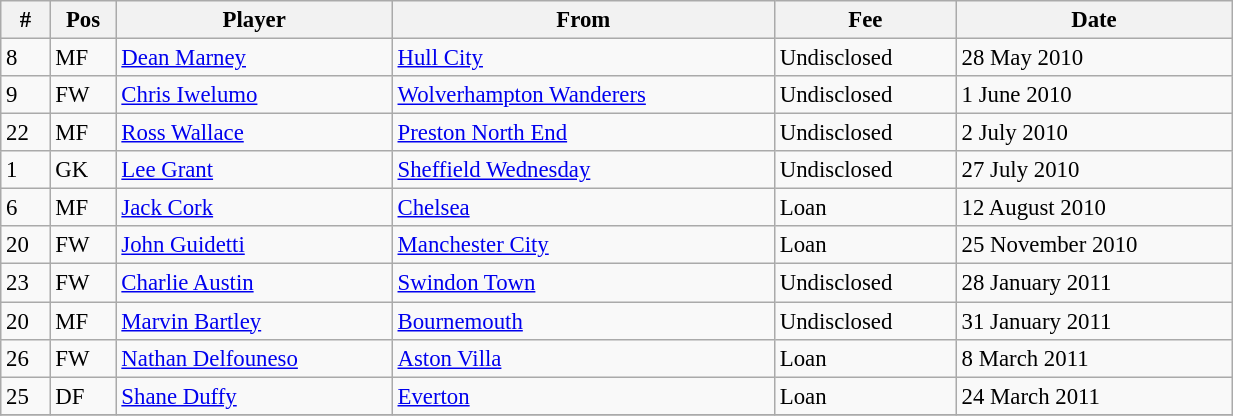<table width=65% class="wikitable" style="text-align:center; font-size:95%; text-align:left">
<tr>
<th>#</th>
<th>Pos</th>
<th>Player</th>
<th>From</th>
<th>Fee</th>
<th>Date</th>
</tr>
<tr --->
<td>8</td>
<td>MF</td>
<td> <a href='#'>Dean Marney</a></td>
<td><a href='#'>Hull City</a></td>
<td>Undisclosed</td>
<td>28 May 2010</td>
</tr>
<tr --->
<td>9</td>
<td>FW</td>
<td> <a href='#'>Chris Iwelumo</a></td>
<td><a href='#'>Wolverhampton Wanderers</a></td>
<td>Undisclosed</td>
<td>1 June 2010</td>
</tr>
<tr --->
<td>22</td>
<td>MF</td>
<td> <a href='#'>Ross Wallace</a></td>
<td><a href='#'>Preston North End</a></td>
<td>Undisclosed</td>
<td>2 July 2010</td>
</tr>
<tr --->
<td>1</td>
<td>GK</td>
<td> <a href='#'>Lee Grant</a></td>
<td><a href='#'>Sheffield Wednesday</a></td>
<td>Undisclosed</td>
<td>27 July 2010</td>
</tr>
<tr --->
<td>6</td>
<td>MF</td>
<td> <a href='#'>Jack Cork</a></td>
<td><a href='#'>Chelsea</a></td>
<td>Loan</td>
<td>12 August 2010</td>
</tr>
<tr --->
<td>20</td>
<td>FW</td>
<td> <a href='#'>John Guidetti</a></td>
<td><a href='#'>Manchester City</a></td>
<td>Loan</td>
<td>25 November 2010</td>
</tr>
<tr --->
<td>23</td>
<td>FW</td>
<td> <a href='#'>Charlie Austin</a></td>
<td><a href='#'>Swindon Town</a></td>
<td>Undisclosed</td>
<td>28 January 2011</td>
</tr>
<tr --->
<td>20</td>
<td>MF</td>
<td> <a href='#'>Marvin Bartley</a></td>
<td><a href='#'>Bournemouth</a></td>
<td>Undisclosed</td>
<td>31 January 2011</td>
</tr>
<tr --->
<td>26</td>
<td>FW</td>
<td> <a href='#'>Nathan Delfouneso</a></td>
<td><a href='#'>Aston Villa</a></td>
<td>Loan</td>
<td>8 March 2011</td>
</tr>
<tr --->
<td>25</td>
<td>DF</td>
<td> <a href='#'>Shane Duffy</a></td>
<td><a href='#'>Everton</a></td>
<td>Loan</td>
<td>24 March 2011</td>
</tr>
<tr --->
</tr>
</table>
